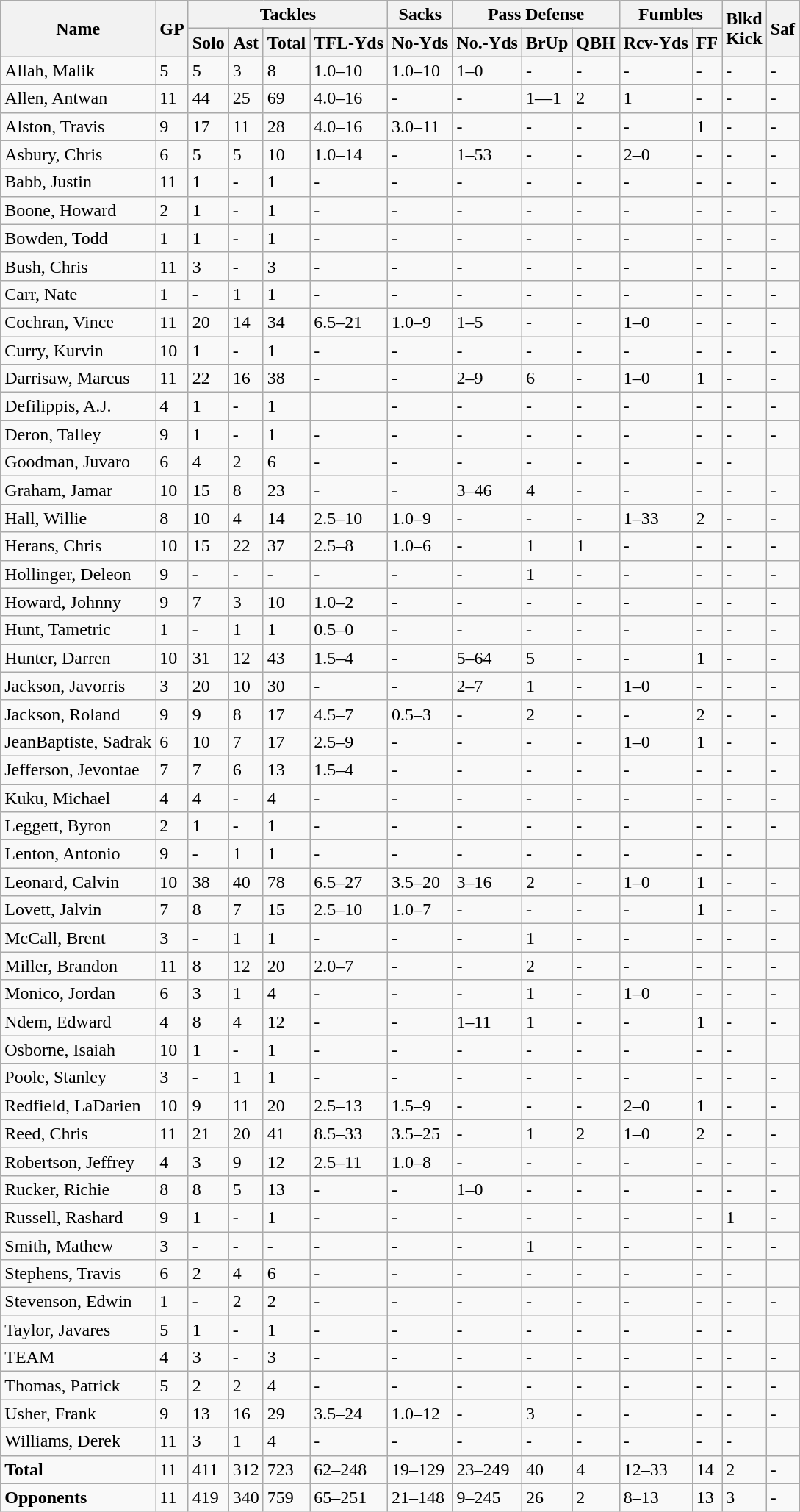<table class="wikitable" style="white-space:nowrap;">
<tr>
<th rowspan="2">Name</th>
<th rowspan="2">GP</th>
<th colspan="4">Tackles</th>
<th>Sacks</th>
<th colspan="3">Pass Defense</th>
<th colspan="2">Fumbles</th>
<th rowspan="2">Blkd<br>Kick</th>
<th rowspan="2">Saf</th>
</tr>
<tr>
<th>Solo</th>
<th>Ast</th>
<th>Total</th>
<th>TFL-Yds</th>
<th>No-Yds</th>
<th>No.-Yds</th>
<th>BrUp</th>
<th>QBH</th>
<th>Rcv-Yds</th>
<th>FF</th>
</tr>
<tr>
<td>Allah, Malik</td>
<td>5</td>
<td>5</td>
<td>3</td>
<td>8</td>
<td>1.0–10</td>
<td>1.0–10</td>
<td>1–0</td>
<td>-</td>
<td>-</td>
<td>-</td>
<td>-</td>
<td>-</td>
<td>-</td>
</tr>
<tr>
<td>Allen, Antwan</td>
<td>11</td>
<td>44</td>
<td>25</td>
<td>69</td>
<td>4.0–16</td>
<td>-</td>
<td>-</td>
<td>1—1</td>
<td>2</td>
<td>1</td>
<td>-</td>
<td>-</td>
<td>-</td>
</tr>
<tr>
<td>Alston, Travis</td>
<td>9</td>
<td>17</td>
<td>11</td>
<td>28</td>
<td>4.0–16</td>
<td>3.0–11</td>
<td>-</td>
<td>-</td>
<td>-</td>
<td>-</td>
<td>1</td>
<td>-</td>
<td>-</td>
</tr>
<tr>
<td>Asbury, Chris</td>
<td>6</td>
<td>5</td>
<td>5</td>
<td>10</td>
<td>1.0–14</td>
<td>-</td>
<td>1–53</td>
<td>-</td>
<td>-</td>
<td>2–0</td>
<td>-</td>
<td>-</td>
<td>-</td>
</tr>
<tr>
<td>Babb, Justin</td>
<td>11</td>
<td>1</td>
<td>-</td>
<td>1</td>
<td>-</td>
<td>-</td>
<td>-</td>
<td>-</td>
<td>-</td>
<td>-</td>
<td>-</td>
<td>-</td>
<td>-</td>
</tr>
<tr>
<td>Boone, Howard</td>
<td>2</td>
<td>1</td>
<td>-</td>
<td>1</td>
<td>-</td>
<td>-</td>
<td>-</td>
<td>-</td>
<td>-</td>
<td>-</td>
<td>-</td>
<td>-</td>
<td>-</td>
</tr>
<tr>
<td>Bowden, Todd</td>
<td>1</td>
<td>1</td>
<td>-</td>
<td>1</td>
<td>-</td>
<td>-</td>
<td>-</td>
<td>-</td>
<td>-</td>
<td>-</td>
<td>-</td>
<td>-</td>
<td>-</td>
</tr>
<tr>
<td>Bush, Chris</td>
<td>11</td>
<td>3</td>
<td>-</td>
<td>3</td>
<td>-</td>
<td>-</td>
<td>-</td>
<td>-</td>
<td>-</td>
<td>-</td>
<td>-</td>
<td>-</td>
<td>-</td>
</tr>
<tr>
<td>Carr, Nate</td>
<td>1</td>
<td>-</td>
<td>1</td>
<td>1</td>
<td>-</td>
<td>-</td>
<td>-</td>
<td>-</td>
<td>-</td>
<td>-</td>
<td>-</td>
<td>-</td>
<td>-</td>
</tr>
<tr>
<td>Cochran, Vince</td>
<td>11</td>
<td>20</td>
<td>14</td>
<td>34</td>
<td>6.5–21</td>
<td>1.0–9</td>
<td>1–5</td>
<td>-</td>
<td>-</td>
<td>1–0</td>
<td>-</td>
<td>-</td>
<td>-</td>
</tr>
<tr>
<td>Curry, Kurvin</td>
<td>10</td>
<td>1</td>
<td>-</td>
<td>1</td>
<td>-</td>
<td>-</td>
<td>-</td>
<td>-</td>
<td>-</td>
<td>-</td>
<td>-</td>
<td>-</td>
<td>-</td>
</tr>
<tr>
<td>Darrisaw, Marcus</td>
<td>11</td>
<td>22</td>
<td>16</td>
<td>38</td>
<td>-</td>
<td>-</td>
<td>2–9</td>
<td>6</td>
<td>-</td>
<td>1–0</td>
<td>1</td>
<td>-</td>
<td>-</td>
</tr>
<tr>
<td>Defilippis, A.J.</td>
<td>4</td>
<td>1</td>
<td>-</td>
<td>1</td>
<td></td>
<td>-</td>
<td>-</td>
<td>-</td>
<td>-</td>
<td>-</td>
<td>-</td>
<td>-</td>
<td>-</td>
</tr>
<tr>
<td>Deron, Talley</td>
<td>9</td>
<td>1</td>
<td>-</td>
<td>1</td>
<td>-</td>
<td>-</td>
<td>-</td>
<td>-</td>
<td>-</td>
<td>-</td>
<td>-</td>
<td>-</td>
<td>-</td>
</tr>
<tr>
<td>Goodman, Juvaro</td>
<td>6</td>
<td>4</td>
<td>2</td>
<td>6</td>
<td>-</td>
<td>-</td>
<td>-</td>
<td>-</td>
<td>-</td>
<td>-</td>
<td>-</td>
<td>-</td>
</tr>
<tr>
<td>Graham, Jamar</td>
<td>10</td>
<td>15</td>
<td>8</td>
<td>23</td>
<td>-</td>
<td>-</td>
<td>3–46</td>
<td>4</td>
<td>-</td>
<td>-</td>
<td>-</td>
<td>-</td>
<td>-</td>
</tr>
<tr>
<td>Hall, Willie</td>
<td>8</td>
<td>10</td>
<td>4</td>
<td>14</td>
<td>2.5–10</td>
<td>1.0–9</td>
<td>-</td>
<td>-</td>
<td>-</td>
<td>1–33</td>
<td>2</td>
<td>-</td>
<td>-</td>
</tr>
<tr>
<td>Herans, Chris</td>
<td>10</td>
<td>15</td>
<td>22</td>
<td>37</td>
<td>2.5–8</td>
<td>1.0–6</td>
<td>-</td>
<td>1</td>
<td>1</td>
<td>-</td>
<td>-</td>
<td>-</td>
<td>-</td>
</tr>
<tr>
<td>Hollinger, Deleon</td>
<td>9</td>
<td>-</td>
<td>-</td>
<td>-</td>
<td>-</td>
<td>-</td>
<td>-</td>
<td>1</td>
<td>-</td>
<td>-</td>
<td>-</td>
<td>-</td>
<td>-</td>
</tr>
<tr>
<td>Howard, Johnny</td>
<td>9</td>
<td>7</td>
<td>3</td>
<td>10</td>
<td>1.0–2</td>
<td>-</td>
<td>-</td>
<td>-</td>
<td>-</td>
<td>-</td>
<td>-</td>
<td>-</td>
<td>-</td>
</tr>
<tr>
<td>Hunt, Tametric</td>
<td>1</td>
<td>-</td>
<td>1</td>
<td>1</td>
<td>0.5–0</td>
<td>-</td>
<td>-</td>
<td>-</td>
<td>-</td>
<td>-</td>
<td>-</td>
<td>-</td>
<td>-</td>
</tr>
<tr>
<td>Hunter, Darren</td>
<td>10</td>
<td>31</td>
<td>12</td>
<td>43</td>
<td>1.5–4</td>
<td>-</td>
<td>5–64</td>
<td>5</td>
<td>-</td>
<td>-</td>
<td>1</td>
<td>-</td>
<td>-</td>
</tr>
<tr>
<td>Jackson, Javorris</td>
<td>3</td>
<td>20</td>
<td>10</td>
<td>30</td>
<td>-</td>
<td>-</td>
<td>2–7</td>
<td>1</td>
<td>-</td>
<td>1–0</td>
<td>-</td>
<td>-</td>
<td>-</td>
</tr>
<tr>
<td>Jackson, Roland</td>
<td>9</td>
<td>9</td>
<td>8</td>
<td>17</td>
<td>4.5–7</td>
<td>0.5–3</td>
<td>-</td>
<td>2</td>
<td>-</td>
<td>-</td>
<td>2</td>
<td>-</td>
<td>-</td>
</tr>
<tr>
<td>JeanBaptiste, Sadrak</td>
<td>6</td>
<td>10</td>
<td>7</td>
<td>17</td>
<td>2.5–9</td>
<td>-</td>
<td>-</td>
<td>-</td>
<td>-</td>
<td>1–0</td>
<td>1</td>
<td>-</td>
<td>-</td>
</tr>
<tr>
<td>Jefferson, Jevontae</td>
<td>7</td>
<td>7</td>
<td>6</td>
<td>13</td>
<td>1.5–4</td>
<td>-</td>
<td>-</td>
<td>-</td>
<td>-</td>
<td>-</td>
<td>-</td>
<td>-</td>
<td>-</td>
</tr>
<tr>
<td>Kuku, Michael</td>
<td>4</td>
<td>4</td>
<td>-</td>
<td>4</td>
<td>-</td>
<td>-</td>
<td>-</td>
<td>-</td>
<td>-</td>
<td>-</td>
<td>-</td>
<td>-</td>
<td>-</td>
</tr>
<tr>
<td>Leggett, Byron</td>
<td>2</td>
<td>1</td>
<td>-</td>
<td>1</td>
<td>-</td>
<td>-</td>
<td>-</td>
<td>-</td>
<td>-</td>
<td>-</td>
<td>-</td>
<td>-</td>
<td>-</td>
</tr>
<tr>
<td>Lenton, Antonio</td>
<td>9</td>
<td>-</td>
<td>1</td>
<td>1</td>
<td>-</td>
<td>-</td>
<td>-</td>
<td>-</td>
<td>-</td>
<td>-</td>
<td>-</td>
<td>-</td>
</tr>
<tr>
<td>Leonard, Calvin</td>
<td>10</td>
<td>38</td>
<td>40</td>
<td>78</td>
<td>6.5–27</td>
<td>3.5–20</td>
<td>3–16</td>
<td>2</td>
<td>-</td>
<td>1–0</td>
<td>1</td>
<td>-</td>
<td>-</td>
</tr>
<tr>
<td>Lovett, Jalvin</td>
<td>7</td>
<td>8</td>
<td>7</td>
<td>15</td>
<td>2.5–10</td>
<td>1.0–7</td>
<td>-</td>
<td>-</td>
<td>-</td>
<td>-</td>
<td>1</td>
<td>-</td>
<td>-</td>
</tr>
<tr>
<td>McCall, Brent</td>
<td>3</td>
<td>-</td>
<td>1</td>
<td>1</td>
<td>-</td>
<td>-</td>
<td>-</td>
<td>1</td>
<td>-</td>
<td>-</td>
<td>-</td>
<td>-</td>
<td>-</td>
</tr>
<tr>
<td>Miller, Brandon</td>
<td>11</td>
<td>8</td>
<td>12</td>
<td>20</td>
<td>2.0–7</td>
<td>-</td>
<td>-</td>
<td>2</td>
<td>-</td>
<td>-</td>
<td>-</td>
<td>-</td>
<td>-</td>
</tr>
<tr>
<td>Monico, Jordan</td>
<td>6</td>
<td>3</td>
<td>1</td>
<td>4</td>
<td>-</td>
<td>-</td>
<td>-</td>
<td>1</td>
<td>-</td>
<td>1–0</td>
<td>-</td>
<td>-</td>
<td>-</td>
</tr>
<tr>
<td>Ndem, Edward</td>
<td>4</td>
<td>8</td>
<td>4</td>
<td>12</td>
<td>-</td>
<td>-</td>
<td>1–11</td>
<td>1</td>
<td>-</td>
<td>-</td>
<td>1</td>
<td>-</td>
<td>-</td>
</tr>
<tr>
<td>Osborne, Isaiah</td>
<td>10</td>
<td>1</td>
<td>-</td>
<td>1</td>
<td>-</td>
<td>-</td>
<td>-</td>
<td>-</td>
<td>-</td>
<td>-</td>
<td>-</td>
<td>-</td>
</tr>
<tr>
<td>Poole, Stanley</td>
<td>3</td>
<td>-</td>
<td>1</td>
<td>1</td>
<td>-</td>
<td>-</td>
<td>-</td>
<td>-</td>
<td>-</td>
<td>-</td>
<td>-</td>
<td>-</td>
<td>-</td>
</tr>
<tr>
<td>Redfield, LaDarien</td>
<td>10</td>
<td>9</td>
<td>11</td>
<td>20</td>
<td>2.5–13</td>
<td>1.5–9</td>
<td>-</td>
<td>-</td>
<td>-</td>
<td>2–0</td>
<td>1</td>
<td>-</td>
<td>-</td>
</tr>
<tr>
<td>Reed, Chris</td>
<td>11</td>
<td>21</td>
<td>20</td>
<td>41</td>
<td>8.5–33</td>
<td>3.5–25</td>
<td>-</td>
<td>1</td>
<td>2</td>
<td>1–0</td>
<td>2</td>
<td>-</td>
<td>-</td>
</tr>
<tr>
<td>Robertson, Jeffrey</td>
<td>4</td>
<td>3</td>
<td>9</td>
<td>12</td>
<td>2.5–11</td>
<td>1.0–8</td>
<td>-</td>
<td>-</td>
<td>-</td>
<td>-</td>
<td>-</td>
<td>-</td>
<td>-</td>
</tr>
<tr>
<td>Rucker, Richie</td>
<td>8</td>
<td>8</td>
<td>5</td>
<td>13</td>
<td>-</td>
<td>-</td>
<td>1–0</td>
<td>-</td>
<td>-</td>
<td>-</td>
<td>-</td>
<td>-</td>
<td>-</td>
</tr>
<tr>
<td>Russell, Rashard</td>
<td>9</td>
<td>1</td>
<td>-</td>
<td>1</td>
<td>-</td>
<td>-</td>
<td>-</td>
<td>-</td>
<td>-</td>
<td>-</td>
<td>-</td>
<td>1</td>
<td>-</td>
</tr>
<tr>
<td>Smith, Mathew</td>
<td>3</td>
<td>-</td>
<td>-</td>
<td>-</td>
<td>-</td>
<td>-</td>
<td>-</td>
<td>1</td>
<td>-</td>
<td>-</td>
<td>-</td>
<td>-</td>
<td>-</td>
</tr>
<tr>
<td>Stephens, Travis</td>
<td>6</td>
<td>2</td>
<td>4</td>
<td>6</td>
<td>-</td>
<td>-</td>
<td>-</td>
<td>-</td>
<td>-</td>
<td>-</td>
<td>-</td>
<td>-</td>
</tr>
<tr>
<td>Stevenson, Edwin</td>
<td>1</td>
<td>-</td>
<td>2</td>
<td>2</td>
<td>-</td>
<td>-</td>
<td>-</td>
<td>-</td>
<td>-</td>
<td>-</td>
<td>-</td>
<td>-</td>
<td>-</td>
</tr>
<tr>
<td>Taylor, Javares</td>
<td>5</td>
<td>1</td>
<td>-</td>
<td>1</td>
<td>-</td>
<td>-</td>
<td>-</td>
<td>-</td>
<td>-</td>
<td>-</td>
<td>-</td>
<td>-</td>
</tr>
<tr>
<td>TEAM</td>
<td>4</td>
<td>3</td>
<td>-</td>
<td>3</td>
<td>-</td>
<td>-</td>
<td>-</td>
<td>-</td>
<td>-</td>
<td>-</td>
<td>-</td>
<td>-</td>
<td>-</td>
</tr>
<tr>
<td>Thomas, Patrick</td>
<td>5</td>
<td>2</td>
<td>2</td>
<td>4</td>
<td>-</td>
<td>-</td>
<td>-</td>
<td>-</td>
<td>-</td>
<td>-</td>
<td>-</td>
<td>-</td>
<td>-</td>
</tr>
<tr>
<td>Usher, Frank</td>
<td>9</td>
<td>13</td>
<td>16</td>
<td>29</td>
<td>3.5–24</td>
<td>1.0–12</td>
<td>-</td>
<td>3</td>
<td>-</td>
<td>-</td>
<td>-</td>
<td>-</td>
<td>-</td>
</tr>
<tr>
<td>Williams, Derek</td>
<td>11</td>
<td>3</td>
<td>1</td>
<td>4</td>
<td>-</td>
<td>-</td>
<td>-</td>
<td>-</td>
<td>-</td>
<td>-</td>
<td>-</td>
<td>-</td>
</tr>
<tr>
<td><strong>Total</strong></td>
<td>11</td>
<td>411</td>
<td>312</td>
<td>723</td>
<td>62–248</td>
<td>19–129</td>
<td>23–249</td>
<td>40</td>
<td>4</td>
<td>12–33</td>
<td>14</td>
<td>2</td>
<td>-</td>
</tr>
<tr>
<td><strong>Opponents</strong></td>
<td>11</td>
<td>419</td>
<td>340</td>
<td>759</td>
<td>65–251</td>
<td>21–148</td>
<td>9–245</td>
<td>26</td>
<td>2</td>
<td>8–13</td>
<td>13</td>
<td>3</td>
<td>-</td>
</tr>
</table>
